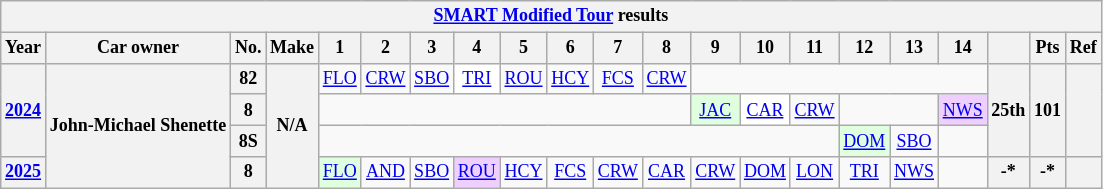<table class="wikitable" style="text-align:center; font-size:75%">
<tr>
<th colspan=38><a href='#'>SMART Modified Tour</a> results</th>
</tr>
<tr>
<th>Year</th>
<th>Car owner</th>
<th>No.</th>
<th>Make</th>
<th>1</th>
<th>2</th>
<th>3</th>
<th>4</th>
<th>5</th>
<th>6</th>
<th>7</th>
<th>8</th>
<th>9</th>
<th>10</th>
<th>11</th>
<th>12</th>
<th>13</th>
<th>14</th>
<th></th>
<th>Pts</th>
<th>Ref</th>
</tr>
<tr>
<th rowspan=3><a href='#'>2024</a></th>
<th rowspan=4>John-Michael Shenette</th>
<th>82</th>
<th rowspan=4>N/A</th>
<td><a href='#'>FLO</a></td>
<td><a href='#'>CRW</a></td>
<td><a href='#'>SBO</a></td>
<td style="background:#FFFFFF;"><a href='#'>TRI</a><br></td>
<td><a href='#'>ROU</a></td>
<td><a href='#'>HCY</a></td>
<td><a href='#'>FCS</a></td>
<td><a href='#'>CRW</a></td>
<td colspan=6></td>
<th rowspan=3>25th</th>
<th rowspan=3>101</th>
<th rowspan=3></th>
</tr>
<tr>
<th>8</th>
<td colspan=8></td>
<td style="background:#DFFFDF;"><a href='#'>JAC</a><br></td>
<td style="background:#FFFFFF;"><a href='#'>CAR</a><br></td>
<td><a href='#'>CRW</a></td>
<td colspan=2></td>
<td style="background:#EFCFFF;"><a href='#'>NWS</a><br></td>
</tr>
<tr>
<th>8S</th>
<td colspan=11></td>
<td style="background:#DFFFDF;"><a href='#'>DOM</a><br></td>
<td><a href='#'>SBO</a></td>
<td></td>
</tr>
<tr>
<th><a href='#'>2025</a></th>
<th>8</th>
<td style="background:#DFFFDF;"><a href='#'>FLO</a><br></td>
<td><a href='#'>AND</a></td>
<td><a href='#'>SBO</a></td>
<td style="background:#EFCFFF;"><a href='#'>ROU</a><br></td>
<td><a href='#'>HCY</a></td>
<td><a href='#'>FCS</a></td>
<td><a href='#'>CRW</a></td>
<td><a href='#'>CAR</a></td>
<td><a href='#'>CRW</a></td>
<td><a href='#'>DOM</a></td>
<td><a href='#'>LON</a></td>
<td><a href='#'>TRI</a></td>
<td><a href='#'>NWS</a></td>
<td></td>
<th>-*</th>
<th>-*</th>
<th></th>
</tr>
</table>
